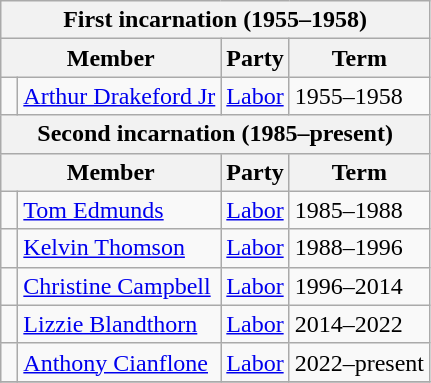<table class="wikitable">
<tr>
<th colspan="4">First incarnation (1955–1958)</th>
</tr>
<tr>
<th colspan="2">Member</th>
<th>Party</th>
<th>Term</th>
</tr>
<tr>
<td> </td>
<td><a href='#'>Arthur Drakeford Jr</a></td>
<td><a href='#'>Labor</a></td>
<td>1955–1958</td>
</tr>
<tr>
<th colspan="4">Second incarnation (1985–present)</th>
</tr>
<tr>
<th colspan="2">Member</th>
<th>Party</th>
<th>Term</th>
</tr>
<tr>
<td> </td>
<td><a href='#'>Tom Edmunds</a></td>
<td><a href='#'>Labor</a></td>
<td>1985–1988</td>
</tr>
<tr>
<td> </td>
<td><a href='#'>Kelvin Thomson</a></td>
<td><a href='#'>Labor</a></td>
<td>1988–1996</td>
</tr>
<tr>
<td> </td>
<td><a href='#'>Christine Campbell</a></td>
<td><a href='#'>Labor</a></td>
<td>1996–2014</td>
</tr>
<tr>
<td> </td>
<td><a href='#'>Lizzie Blandthorn</a></td>
<td><a href='#'>Labor</a></td>
<td>2014–2022</td>
</tr>
<tr>
<td> </td>
<td><a href='#'>Anthony Cianflone</a></td>
<td><a href='#'>Labor</a></td>
<td>2022–present</td>
</tr>
<tr>
</tr>
</table>
